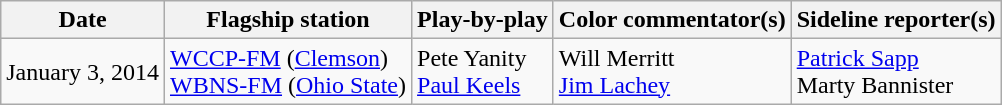<table class="wikitable">
<tr>
<th>Date</th>
<th>Flagship station</th>
<th>Play-by-play</th>
<th>Color commentator(s)</th>
<th>Sideline reporter(s)</th>
</tr>
<tr>
<td>January 3, 2014</td>
<td><a href='#'>WCCP-FM</a> (<a href='#'>Clemson</a>)<br><a href='#'>WBNS-FM</a> (<a href='#'>Ohio State</a>)</td>
<td>Pete Yanity<br><a href='#'>Paul Keels</a></td>
<td>Will Merritt<br><a href='#'>Jim Lachey</a></td>
<td><a href='#'>Patrick Sapp</a><br>Marty Bannister</td>
</tr>
</table>
